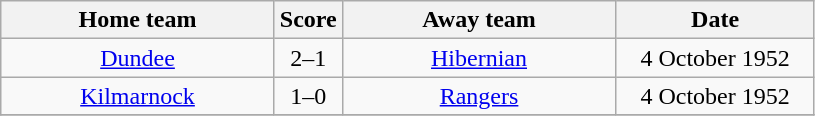<table class="wikitable" style="text-align:center;">
<tr>
<th width=175>Home team</th>
<th width=20>Score</th>
<th width=175>Away team</th>
<th width= 125>Date</th>
</tr>
<tr>
<td><a href='#'>Dundee</a></td>
<td>2–1</td>
<td><a href='#'>Hibernian</a></td>
<td>4 October 1952</td>
</tr>
<tr>
<td><a href='#'>Kilmarnock</a></td>
<td>1–0</td>
<td><a href='#'>Rangers</a></td>
<td>4 October 1952</td>
</tr>
<tr>
</tr>
</table>
